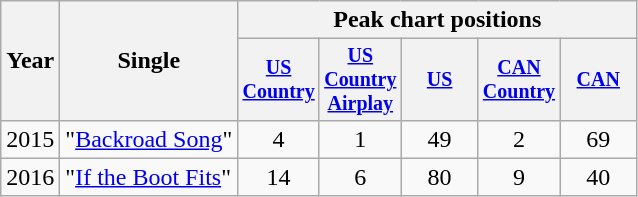<table class="wikitable" style="text-align:center;">
<tr>
<th rowspan="2">Year</th>
<th rowspan="2">Single</th>
<th colspan="5">Peak chart positions</th>
</tr>
<tr style="font-size:smaller;">
<th width="45"><a href='#'>US Country</a><br></th>
<th width="45"><a href='#'>US Country Airplay</a><br></th>
<th width="45"><a href='#'>US</a><br></th>
<th width="45"><a href='#'>CAN Country</a><br></th>
<th width="45"><a href='#'>CAN</a><br></th>
</tr>
<tr>
<td>2015</td>
<td align="left">"<a href='#'>Backroad Song</a>"</td>
<td>4</td>
<td>1</td>
<td>49</td>
<td>2</td>
<td>69</td>
</tr>
<tr>
<td>2016</td>
<td align="left">"<a href='#'>If the Boot Fits</a>"</td>
<td>14</td>
<td>6</td>
<td>80</td>
<td>9</td>
<td>40</td>
</tr>
</table>
